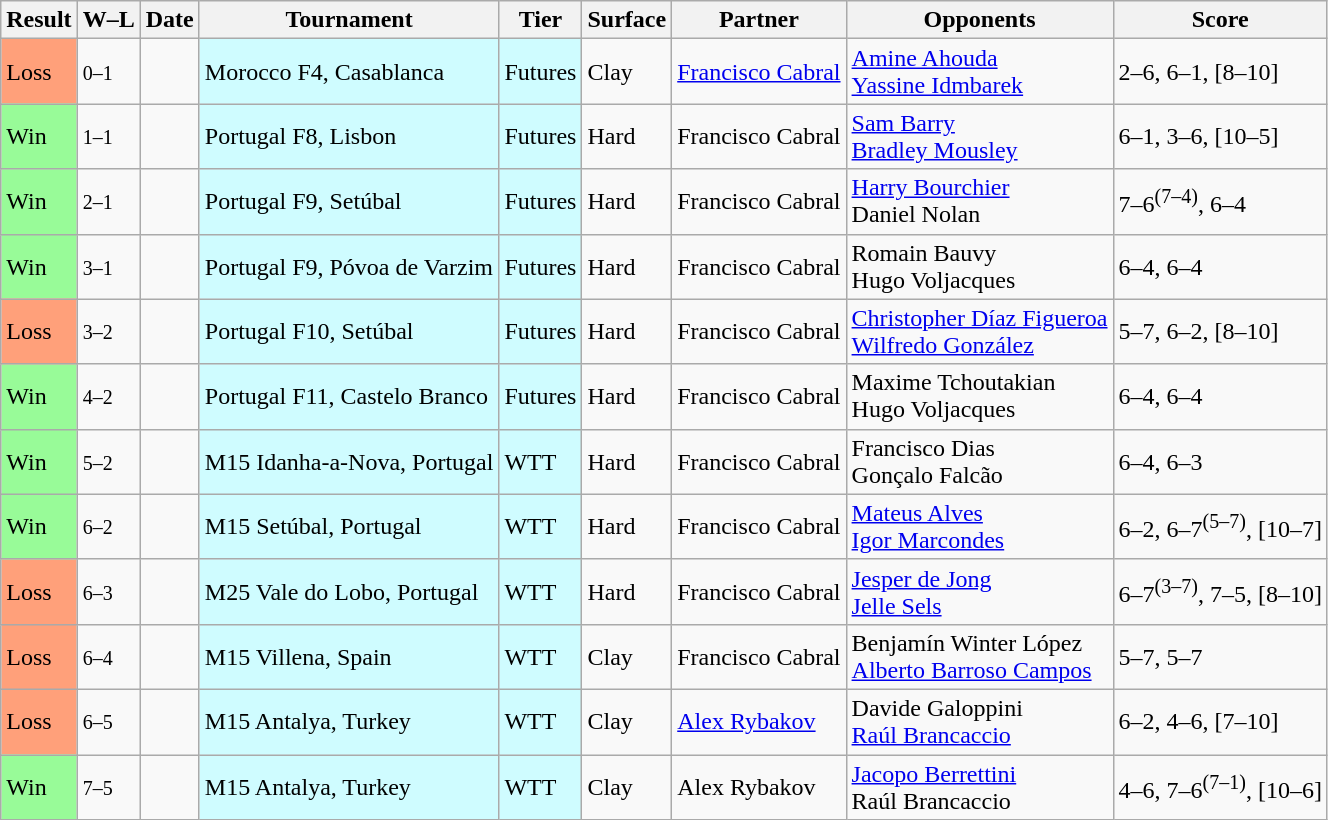<table class="sortable wikitable nowrap">
<tr>
<th>Result</th>
<th class="unsortable">W–L</th>
<th>Date</th>
<th>Tournament</th>
<th>Tier</th>
<th>Surface</th>
<th>Partner</th>
<th>Opponents</th>
<th class="unsortable">Score</th>
</tr>
<tr>
<td bgcolor=FFA07A>Loss</td>
<td><small>0–1</small></td>
<td></td>
<td style="background:#cffcff;">Morocco F4, Casablanca</td>
<td style="background:#cffcff;">Futures</td>
<td>Clay</td>
<td> <a href='#'>Francisco Cabral</a></td>
<td> <a href='#'>Amine Ahouda</a><br> <a href='#'>Yassine Idmbarek</a></td>
<td>2–6, 6–1, [8–10]</td>
</tr>
<tr>
<td bgcolor=98FB98>Win</td>
<td><small>1–1</small></td>
<td></td>
<td style="background:#cffcff;">Portugal F8, Lisbon</td>
<td style="background:#cffcff;">Futures</td>
<td>Hard</td>
<td> Francisco Cabral</td>
<td> <a href='#'>Sam Barry</a><br> <a href='#'>Bradley Mousley</a></td>
<td>6–1, 3–6, [10–5]</td>
</tr>
<tr>
<td bgcolor=98FB98>Win</td>
<td><small>2–1</small></td>
<td></td>
<td style="background:#cffcff;">Portugal F9, Setúbal</td>
<td style="background:#cffcff;">Futures</td>
<td>Hard</td>
<td> Francisco Cabral</td>
<td> <a href='#'>Harry Bourchier</a><br> Daniel Nolan</td>
<td>7–6<sup>(7–4)</sup>, 6–4</td>
</tr>
<tr>
<td bgcolor=98FB98>Win</td>
<td><small>3–1</small></td>
<td></td>
<td style="background:#cffcff;">Portugal F9, Póvoa de Varzim</td>
<td style="background:#cffcff;">Futures</td>
<td>Hard</td>
<td> Francisco Cabral</td>
<td> Romain Bauvy<br> Hugo Voljacques</td>
<td>6–4, 6–4</td>
</tr>
<tr>
<td bgcolor=FFA07A>Loss</td>
<td><small>3–2</small></td>
<td></td>
<td style="background:#cffcff;">Portugal F10, Setúbal</td>
<td style="background:#cffcff;">Futures</td>
<td>Hard</td>
<td> Francisco Cabral</td>
<td> <a href='#'>Christopher Díaz Figueroa</a><br> <a href='#'>Wilfredo González</a></td>
<td>5–7, 6–2, [8–10]</td>
</tr>
<tr>
<td bgcolor=98FB98>Win</td>
<td><small>4–2</small></td>
<td></td>
<td style="background:#cffcff;">Portugal F11, Castelo Branco</td>
<td style="background:#cffcff;">Futures</td>
<td>Hard</td>
<td> Francisco Cabral</td>
<td> Maxime Tchoutakian<br> Hugo Voljacques</td>
<td>6–4, 6–4</td>
</tr>
<tr>
<td bgcolor=98FB98>Win</td>
<td><small>5–2</small></td>
<td></td>
<td style="background:#cffcff;">M15 Idanha-a-Nova, Portugal</td>
<td style="background:#cffcff;">WTT</td>
<td>Hard</td>
<td> Francisco Cabral</td>
<td> Francisco Dias<br> Gonçalo Falcão</td>
<td>6–4, 6–3</td>
</tr>
<tr>
<td bgcolor=98FB98>Win</td>
<td><small>6–2</small></td>
<td></td>
<td style="background:#cffcff;">M15 Setúbal, Portugal</td>
<td style="background:#cffcff;">WTT</td>
<td>Hard</td>
<td> Francisco Cabral</td>
<td> <a href='#'>Mateus Alves</a><br> <a href='#'>Igor Marcondes</a></td>
<td>6–2, 6–7<sup>(5–7)</sup>, [10–7]</td>
</tr>
<tr>
<td bgcolor=FFA07A>Loss</td>
<td><small>6–3</small></td>
<td></td>
<td style="background:#cffcff;">M25 Vale do Lobo, Portugal</td>
<td style="background:#cffcff;">WTT</td>
<td>Hard</td>
<td> Francisco Cabral</td>
<td> <a href='#'>Jesper de Jong</a><br> <a href='#'>Jelle Sels</a></td>
<td>6–7<sup>(3–7)</sup>, 7–5, [8–10]</td>
</tr>
<tr>
<td bgcolor=FFA07A>Loss</td>
<td><small>6–4</small></td>
<td></td>
<td style="background:#cffcff;">M15 Villena, Spain</td>
<td style="background:#cffcff;">WTT</td>
<td>Clay</td>
<td> Francisco Cabral</td>
<td> Benjamín Winter López<br> <a href='#'>Alberto Barroso Campos</a></td>
<td>5–7, 5–7</td>
</tr>
<tr>
<td bgcolor=FFA07A>Loss</td>
<td><small>6–5</small></td>
<td></td>
<td style="background:#cffcff;">M15 Antalya, Turkey</td>
<td style="background:#cffcff;">WTT</td>
<td>Clay</td>
<td> <a href='#'>Alex Rybakov</a></td>
<td> Davide Galoppini<br> <a href='#'>Raúl Brancaccio</a></td>
<td>6–2, 4–6, [7–10]</td>
</tr>
<tr>
<td bgcolor=98FB98>Win</td>
<td><small>7–5</small></td>
<td></td>
<td style="background:#cffcff;">M15 Antalya, Turkey</td>
<td style="background:#cffcff;">WTT</td>
<td>Clay</td>
<td> Alex Rybakov</td>
<td> <a href='#'>Jacopo Berrettini</a><br> Raúl Brancaccio</td>
<td>4–6, 7–6<sup>(7–1)</sup>, [10–6]</td>
</tr>
</table>
